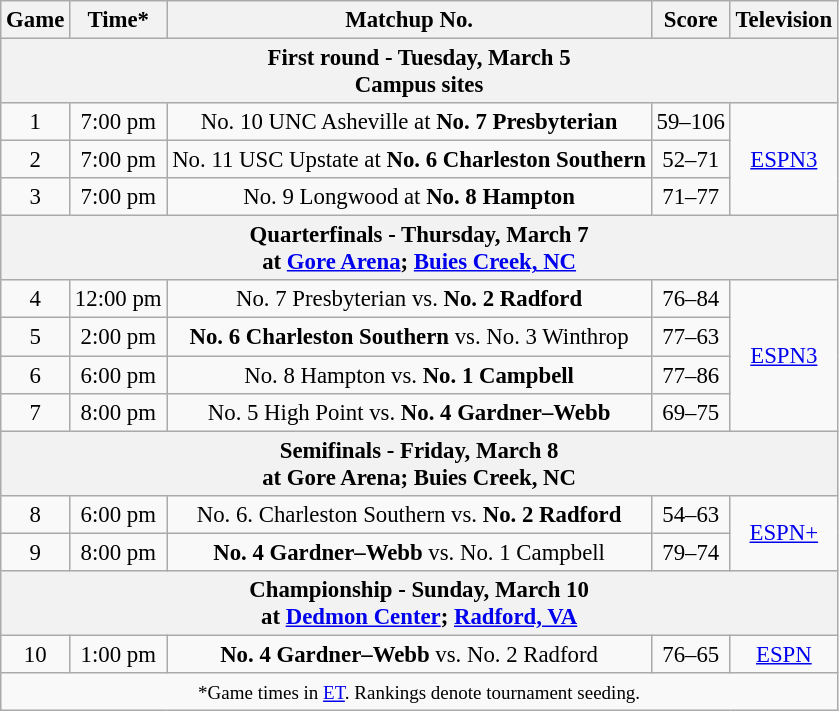<table class="wikitable" style="font-size: 95%;text-align:center">
<tr>
<th>Game</th>
<th>Time*</th>
<th>Matchup No.</th>
<th>Score</th>
<th>Television</th>
</tr>
<tr>
<th colspan=5>First round - Tuesday, March 5<br>Campus sites</th>
</tr>
<tr>
<td align=center>1</td>
<td>7:00 pm</td>
<td>No. 10 UNC Asheville at <strong>No. 7 Presbyterian</strong></td>
<td>59–106</td>
<td rowspan=3><a href='#'>ESPN3</a></td>
</tr>
<tr>
<td align=center>2</td>
<td>7:00 pm</td>
<td>No. 11 USC Upstate at <strong>No. 6 Charleston Southern</strong></td>
<td>52–71</td>
</tr>
<tr>
<td align=center>3</td>
<td>7:00 pm</td>
<td>No. 9 Longwood at <strong>No. 8 Hampton</strong></td>
<td>71–77</td>
</tr>
<tr>
<th colspan=5>Quarterfinals - Thursday, March 7<br>at <a href='#'>Gore Arena</a>; <a href='#'>Buies Creek, NC</a></th>
</tr>
<tr>
<td align=center>4</td>
<td>12:00 pm</td>
<td>No. 7 Presbyterian vs. <strong>No. 2 Radford</strong></td>
<td>76–84</td>
<td rowspan=4><a href='#'>ESPN3</a></td>
</tr>
<tr>
<td align=center>5</td>
<td>2:00 pm</td>
<td><strong>No. 6 Charleston Southern</strong> vs. No. 3 Winthrop</td>
<td>77–63</td>
</tr>
<tr>
<td align=center>6</td>
<td>6:00 pm</td>
<td>No. 8 Hampton vs. <strong>No. 1 Campbell</strong></td>
<td>77–86</td>
</tr>
<tr>
<td align=center>7</td>
<td>8:00 pm</td>
<td>No. 5 High Point vs. <strong>No. 4 Gardner–Webb</strong></td>
<td>69–75</td>
</tr>
<tr>
<th colspan=5>Semifinals - Friday, March 8<br>at Gore Arena; Buies Creek, NC</th>
</tr>
<tr>
<td align=center>8</td>
<td>6:00 pm</td>
<td>No. 6. Charleston Southern vs. <strong>No. 2 Radford</strong></td>
<td>54–63</td>
<td rowspan=2><a href='#'>ESPN+</a></td>
</tr>
<tr>
<td align=center>9</td>
<td>8:00 pm</td>
<td><strong>No. 4 Gardner–Webb</strong> vs. No. 1 Campbell</td>
<td>79–74</td>
</tr>
<tr>
<th colspan=5>Championship - Sunday, March 10<br>at <a href='#'>Dedmon Center</a>; <a href='#'>Radford, VA</a></th>
</tr>
<tr>
<td align=center>10</td>
<td>1:00 pm</td>
<td><strong>No. 4 Gardner–Webb</strong> vs. No. 2 Radford</td>
<td>76–65</td>
<td><a href='#'>ESPN</a></td>
</tr>
<tr>
<td colspan=5><small>*Game times in <a href='#'>ET</a>. Rankings denote tournament seeding.</small></td>
</tr>
</table>
